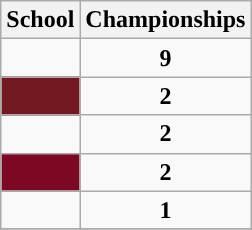<table class="wikitable sortable" style="text-align:center">
<tr>
<th>School</th>
<th>Championships</th>
</tr>
<tr>
<td><strong><a href='#'></a></strong></td>
<td><strong>9</strong></td>
</tr>
<tr>
<td style="color:white; background:#731921; "><strong><a href='#'></a></strong></td>
<td><strong>2</strong></td>
</tr>
<tr>
<td><strong><a href='#'></a></strong></td>
<td><strong>2</strong></td>
</tr>
<tr>
<td style="color:white; background:#7c0823; "><strong><a href='#'></a></strong></td>
<td><strong>2</strong></td>
</tr>
<tr>
<td><strong><a href='#'></a></strong></td>
<td><strong>1</strong></td>
</tr>
<tr>
</tr>
</table>
